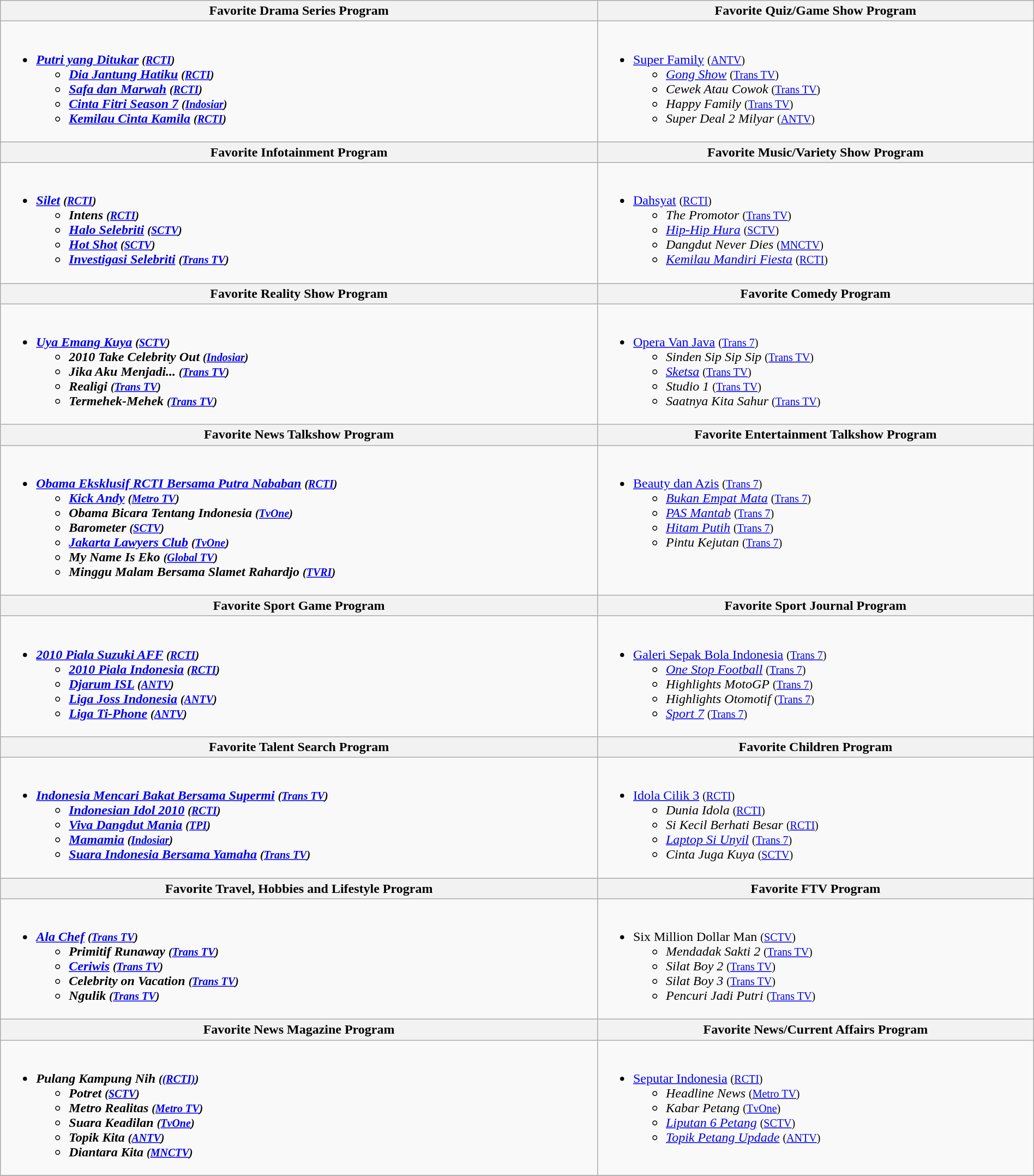<table class="wikitable" style="width:100%;">
<tr>
<th>Favorite Drama Series Program</th>
<th>Favorite Quiz/Game Show Program</th>
</tr>
<tr>
<td valign="top"><br><ul><li><strong><em><a href='#'>Putri yang Ditukar</a><em> <small>(<a href='#'>RCTI</a>)</small><strong><ul><li></em><a href='#'>Dia Jantung Hatiku</a><em> <small>(<a href='#'>RCTI</a>)</small></li><li></em><a href='#'>Safa dan Marwah</a><em> <small>(<a href='#'>RCTI</a>)</small></li><li></em><a href='#'>Cinta Fitri Season 7</a><em> <small>(<a href='#'>Indosiar</a>)</small></li><li></em><a href='#'>Kemilau Cinta Kamila</a><em> <small>(<a href='#'>RCTI</a>)</small></li></ul></li></ul></td>
<td valign="top"><br><ul><li></em></strong><a href='#'>Super Family</a></em> <small>(<a href='#'>ANTV</a>)</small></strong><ul><li><em><a href='#'>Gong Show</a></em> <small>(<a href='#'>Trans TV</a>)</small></li><li><em>Cewek Atau Cowok</em> <small>(<a href='#'>Trans TV</a>)</small></li><li><em>Happy Family</em> <small>(<a href='#'>Trans TV</a>)</small></li><li><em>Super Deal 2 Milyar</em> <small>(<a href='#'>ANTV</a>)</small></li></ul></li></ul></td>
</tr>
<tr>
<th>Favorite Infotainment Program</th>
<th>Favorite Music/Variety Show Program</th>
</tr>
<tr>
<td valign="top"><br><ul><li><strong><em><a href='#'>Silet</a><em> <small>(<a href='#'>RCTI</a>)</small><strong><ul><li></em>Intens<em> <small>(<a href='#'>RCTI</a>)</small></li><li></em><a href='#'>Halo Selebriti</a><em> <small>(<a href='#'>SCTV</a>)</small></li><li></em><a href='#'>Hot Shot</a><em> <small>(<a href='#'>SCTV</a>)</small></li><li></em><a href='#'>Investigasi Selebriti</a><em> <small>(<a href='#'>Trans TV</a>)</small></li></ul></li></ul></td>
<td valign="top"><br><ul><li></em></strong><a href='#'>Dahsyat</a></em> <small>(<a href='#'>RCTI</a>)</small></strong><ul><li><em>The Promotor</em> <small>(<a href='#'>Trans TV</a>)</small></li><li><em><a href='#'>Hip-Hip Hura</a></em> <small>(<a href='#'>SCTV</a>)</small></li><li><em>Dangdut Never Dies</em> <small>(<a href='#'>MNCTV</a>)</small></li><li><em><a href='#'>Kemilau Mandiri Fiesta</a></em> <small>(<a href='#'>RCTI</a>)</small></li></ul></li></ul></td>
</tr>
<tr>
<th>Favorite Reality Show Program</th>
<th>Favorite Comedy Program</th>
</tr>
<tr>
<td valign="top"><br><ul><li><strong><em><a href='#'>Uya Emang Kuya</a><em> <small>(<a href='#'>SCTV</a>)</small><strong><ul><li></em>2010 Take Celebrity Out<em> <small>(<a href='#'>Indosiar</a>)</small></li><li></em>Jika Aku Menjadi...<em> <small>(<a href='#'>Trans TV</a>)</small></li><li></em>Realigi<em> <small>(<a href='#'>Trans TV</a>)</small></li><li></em>Termehek-Mehek<em> <small>(<a href='#'>Trans TV</a>)</small></li></ul></li></ul></td>
<td valign="top"><br><ul><li></em></strong><a href='#'>Opera Van Java</a></em> <small>(<a href='#'>Trans 7</a>)</small></strong><ul><li><em>Sinden Sip Sip Sip</em> <small>(<a href='#'>Trans TV</a>)</small></li><li><em><a href='#'>Sketsa</a></em> <small>(<a href='#'>Trans TV</a>)</small></li><li><em>Studio 1</em> <small>(<a href='#'>Trans TV</a>)</small></li><li><em>Saatnya Kita Sahur</em> <small>(<a href='#'>Trans TV</a>)</small></li></ul></li></ul></td>
</tr>
<tr>
<th>Favorite News Talkshow Program</th>
<th>Favorite Entertainment Talkshow Program</th>
</tr>
<tr>
<td valign="top"><br><ul><li><strong><em><a href='#'>Obama Eksklusif RCTI Bersama Putra Nababan</a><em> <small>(<a href='#'>RCTI</a>)</small><strong><ul><li></em><a href='#'>Kick Andy</a><em> <small>(<a href='#'>Metro TV</a>)</small></li><li></em>Obama Bicara Tentang Indonesia<em> <small>(<a href='#'>TvOne</a>)</small></li><li></em>Barometer<em> <small>(<a href='#'>SCTV</a>)</small></li><li></em><a href='#'>Jakarta Lawyers Club</a><em> <small>(<a href='#'>TvOne</a>)</small></li><li></em>My Name Is Eko<em> <small>(<a href='#'>Global TV</a>)</small></li><li></em>Minggu Malam Bersama Slamet Rahardjo<em> <small>(<a href='#'>TVRI</a>)</small></li></ul></li></ul></td>
<td valign="top"><br><ul><li></em></strong><a href='#'>Beauty dan Azis</a></em> <small>(<a href='#'>Trans 7</a>)</small></strong><ul><li><em><a href='#'>Bukan Empat Mata</a></em> <small>(<a href='#'>Trans 7</a>)</small></li><li><em><a href='#'>PAS Mantab</a></em> <small>(<a href='#'>Trans 7</a>)</small></li><li><em><a href='#'>Hitam Putih</a></em> <small>(<a href='#'>Trans 7</a>)</small></li><li><em>Pintu Kejutan</em> <small>(<a href='#'>Trans 7</a>)</small></li></ul></li></ul></td>
</tr>
<tr>
<th>Favorite Sport Game Program</th>
<th>Favorite Sport Journal Program</th>
</tr>
<tr>
<td valign="top"><br><ul><li><strong><em><a href='#'>2010 Piala Suzuki AFF</a><em> <small>(<a href='#'>RCTI</a>)</small><strong><ul><li></em><a href='#'>2010 Piala Indonesia</a><em> <small>(<a href='#'>RCTI</a>)</small></li><li></em><a href='#'>Djarum ISL</a><em> <small>(<a href='#'>ANTV</a>)</small></li><li></em><a href='#'>Liga Joss Indonesia</a><em> <small>(<a href='#'>ANTV</a>)</small></li><li></em><a href='#'>Liga Ti-Phone</a><em> <small>(<a href='#'>ANTV</a>)</small></li></ul></li></ul></td>
<td valign="top"><br><ul><li></em></strong><a href='#'>Galeri Sepak Bola Indonesia</a></em> <small>(<a href='#'>Trans 7</a>)</small></strong><ul><li><em><a href='#'>One Stop Football</a></em> <small>(<a href='#'>Trans 7</a>)</small></li><li><em>Highlights MotoGP</em> <small>(<a href='#'>Trans 7</a>)</small></li><li><em>Highlights Otomotif</em> <small>(<a href='#'>Trans 7</a>)</small></li><li><em><a href='#'>Sport 7</a></em> <small>(<a href='#'>Trans 7</a>)</small></li></ul></li></ul></td>
</tr>
<tr>
<th>Favorite Talent Search Program</th>
<th>Favorite Children Program</th>
</tr>
<tr>
<td valign="top"><br><ul><li><strong><em><a href='#'>Indonesia Mencari Bakat Bersama Supermi</a><em> <small>(<a href='#'>Trans TV</a>)</small><strong><ul><li></em><a href='#'>Indonesian Idol 2010</a><em> <small>(<a href='#'>RCTI</a>)</small></li><li></em><a href='#'>Viva Dangdut Mania</a><em> <small>(<a href='#'>TPI</a>)</small></li><li></em><a href='#'>Mamamia</a><em> <small>(<a href='#'>Indosiar</a>)</small></li><li></em><a href='#'>Suara Indonesia Bersama Yamaha</a><em> <small>(<a href='#'>Trans TV</a>)</small></li></ul></li></ul></td>
<td valign="top"><br><ul><li></em></strong><a href='#'>Idola Cilik 3</a></em> <small>(<a href='#'>RCTI</a>)</small></strong><ul><li><em>Dunia Idola</em> <small>(<a href='#'>RCTI</a>)</small></li><li><em>Si Kecil Berhati Besar</em> <small>(<a href='#'>RCTI</a>)</small></li><li><em><a href='#'>Laptop Si Unyil</a></em> <small>(<a href='#'>Trans 7</a>)</small></li><li><em>Cinta Juga Kuya</em> <small>(<a href='#'>SCTV</a>)</small></li></ul></li></ul></td>
</tr>
<tr>
<th>Favorite Travel, Hobbies and Lifestyle Program</th>
<th>Favorite FTV Program</th>
</tr>
<tr>
<td valign="top"><br><ul><li><strong><em><a href='#'>Ala Chef</a><em> <small>(<a href='#'>Trans TV</a>)</small><strong><ul><li></em>Primitif Runaway<em> <small>(<a href='#'>Trans TV</a>)</small></li><li></em><a href='#'>Ceriwis</a><em> <small>(<a href='#'>Trans TV</a>)</small></li><li></em>Celebrity on Vacation<em> <small>(<a href='#'>Trans TV</a>)</small></li><li></em>Ngulik<em> <small>(<a href='#'>Trans TV</a>)</small></li></ul></li></ul></td>
<td valign="top"><br><ul><li></em></strong>Six Million Dollar Man</em> <small>(<a href='#'>SCTV</a>)</small></strong><ul><li><em>Mendadak Sakti 2</em> <small>(<a href='#'>Trans TV</a>)</small></li><li><em>Silat Boy 2</em> <small>(<a href='#'>Trans TV</a>)</small></li><li><em>Silat Boy 3</em> <small>(<a href='#'>Trans TV</a>)</small></li><li><em>Pencuri Jadi Putri</em> <small>(<a href='#'>Trans TV</a>)</small></li></ul></li></ul></td>
</tr>
<tr>
<th>Favorite News Magazine Program</th>
<th>Favorite News/Current Affairs Program</th>
</tr>
<tr>
<td valign="top"><br><ul><li><strong><em>Pulang Kampung Nih<em> <small>(<a href='#'>(RCTI)</a>)</small><strong><ul><li></em>Potret<em> <small>(<a href='#'>SCTV</a>)</small></li><li></em>Metro Realitas<em> <small>(<a href='#'>Metro TV</a>)</small></li><li></em>Suara Keadilan<em> <small>(<a href='#'>TvOne</a>)</small></li><li></em>Topik Kita<em> <small>(<a href='#'>ANTV</a>)</small></li><li></em>Diantara Kita<em> <small>(<a href='#'>MNCTV</a>)</small></li></ul></li></ul></td>
<td valign="top"><br><ul><li></em></strong><a href='#'>Seputar Indonesia</a></em> <small>(<a href='#'>RCTI</a>)</small></strong><ul><li><em>Headline News</em> <small>(<a href='#'>Metro TV</a>)</small></li><li><em>Kabar Petang</em> <small>(<a href='#'>TvOne</a>)</small></li><li><em><a href='#'>Liputan 6 Petang</a></em> <small>(<a href='#'>SCTV</a>)</small></li><li><em><a href='#'>Topik Petang Updade</a></em> <small>(<a href='#'>ANTV</a>)</small></li></ul></li></ul></td>
</tr>
<tr>
</tr>
</table>
